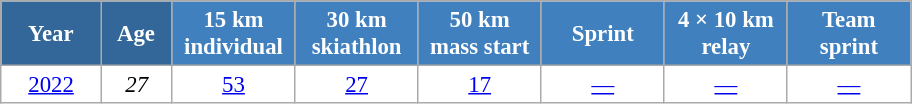<table class="wikitable" style="font-size:95%; text-align:center; border:grey solid 1px; border-collapse:collapse; background:#ffffff;">
<tr>
<th style="background-color:#369; color:white; width:60px;"> Year </th>
<th style="background-color:#369; color:white; width:40px;"> Age </th>
<th style="background-color:#4180be; color:white; width:75px;"> 15 km <br> individual </th>
<th style="background-color:#4180be; color:white; width:75px;"> 30 km <br> skiathlon </th>
<th style="background-color:#4180be; color:white; width:75px;"> 50 km <br> mass start </th>
<th style="background-color:#4180be; color:white; width:75px;"> Sprint </th>
<th style="background-color:#4180be; color:white; width:75px;"> 4 × 10 km <br> relay </th>
<th style="background-color:#4180be; color:white; width:75px;"> Team <br> sprint </th>
</tr>
<tr>
<td><a href='#'>2022</a></td>
<td><em>27</em></td>
<td><a href='#'>53</a></td>
<td><a href='#'>27</a></td>
<td><a href='#'>17</a></td>
<td><a href='#'>—</a></td>
<td><a href='#'>—</a></td>
<td><a href='#'>—</a></td>
</tr>
</table>
